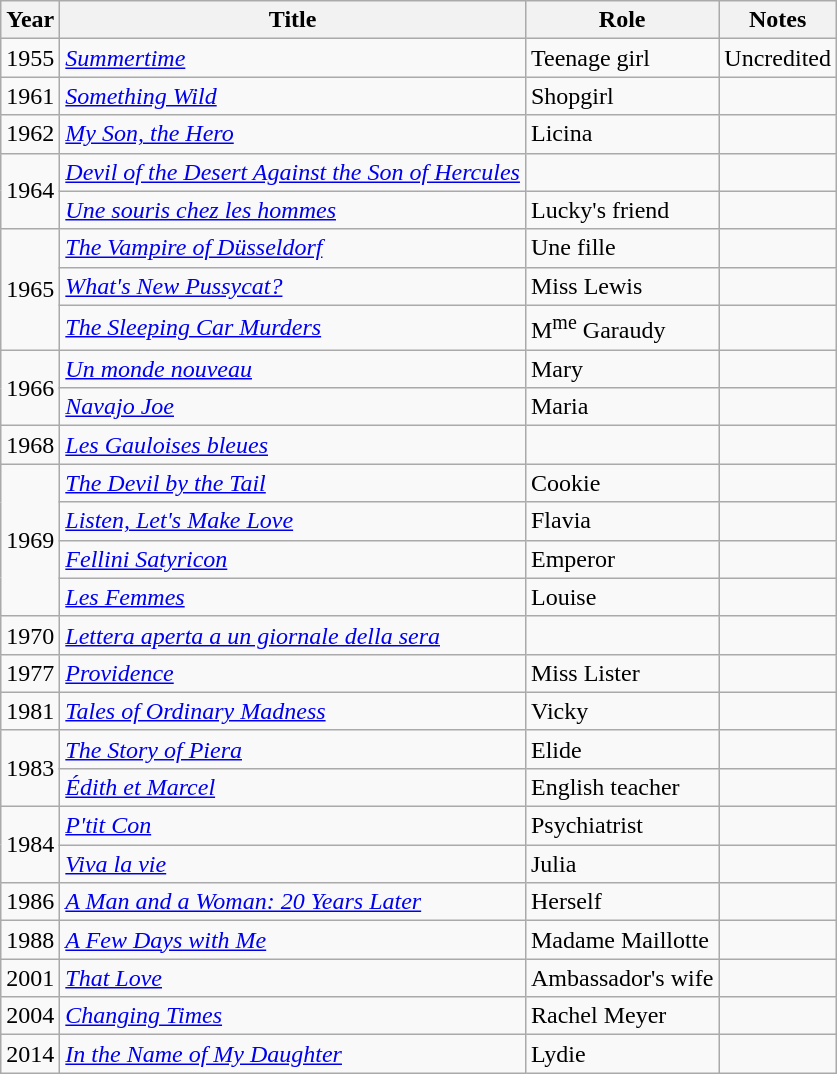<table class="wikitable sortable">
<tr>
<th>Year</th>
<th>Title</th>
<th>Role</th>
<th class="unsortable">Notes</th>
</tr>
<tr>
<td>1955</td>
<td><em><a href='#'>Summertime</a></em></td>
<td>Teenage girl</td>
<td>Uncredited</td>
</tr>
<tr>
<td>1961</td>
<td><em><a href='#'>Something Wild</a></em></td>
<td>Shopgirl</td>
<td></td>
</tr>
<tr>
<td>1962</td>
<td><em><a href='#'>My Son, the Hero</a></em></td>
<td>Licina</td>
<td></td>
</tr>
<tr>
<td rowspan="2">1964</td>
<td><em><a href='#'>Devil of the Desert Against the Son of Hercules</a></em></td>
<td></td>
<td></td>
</tr>
<tr>
<td><em><a href='#'>Une souris chez les hommes</a></em></td>
<td>Lucky's friend</td>
<td></td>
</tr>
<tr>
<td rowspan="3">1965</td>
<td><em><a href='#'>The Vampire of Düsseldorf</a></em></td>
<td>Une fille</td>
<td></td>
</tr>
<tr>
<td><em><a href='#'>What's New Pussycat?</a></em></td>
<td>Miss Lewis</td>
<td></td>
</tr>
<tr>
<td><em><a href='#'>The Sleeping Car Murders</a></em></td>
<td>M<sup>me</sup> Garaudy</td>
<td></td>
</tr>
<tr>
<td rowspan="2">1966</td>
<td><em><a href='#'>Un monde nouveau</a></em></td>
<td>Mary</td>
<td></td>
</tr>
<tr>
<td><em><a href='#'>Navajo Joe</a></em></td>
<td>Maria</td>
<td></td>
</tr>
<tr>
<td>1968</td>
<td><em><a href='#'>Les Gauloises bleues</a></em></td>
<td></td>
<td></td>
</tr>
<tr>
<td rowspan="4">1969</td>
<td><em><a href='#'>The Devil by the Tail</a></em></td>
<td>Cookie</td>
<td></td>
</tr>
<tr>
<td><em><a href='#'>Listen, Let's Make Love</a></em></td>
<td>Flavia</td>
<td></td>
</tr>
<tr>
<td><em><a href='#'>Fellini Satyricon</a></em></td>
<td>Emperor</td>
<td></td>
</tr>
<tr>
<td><em><a href='#'>Les Femmes</a></em></td>
<td>Louise</td>
<td></td>
</tr>
<tr>
<td>1970</td>
<td><em><a href='#'>Lettera aperta a un giornale della sera</a></em></td>
<td></td>
<td></td>
</tr>
<tr>
<td>1977</td>
<td><em><a href='#'>Providence</a></em></td>
<td>Miss Lister</td>
<td></td>
</tr>
<tr>
<td>1981</td>
<td><em><a href='#'>Tales of Ordinary Madness</a></em></td>
<td>Vicky</td>
<td></td>
</tr>
<tr>
<td rowspan="2">1983</td>
<td><em><a href='#'>The Story of Piera</a></em></td>
<td>Elide</td>
<td></td>
</tr>
<tr>
<td><em><a href='#'>Édith et Marcel</a></em></td>
<td>English teacher</td>
<td></td>
</tr>
<tr>
<td rowspan="2">1984</td>
<td><em><a href='#'>P'tit Con</a></em></td>
<td>Psychiatrist</td>
<td></td>
</tr>
<tr>
<td><em><a href='#'>Viva la vie</a></em></td>
<td>Julia</td>
<td></td>
</tr>
<tr>
<td>1986</td>
<td><em><a href='#'>A Man and a Woman: 20 Years Later</a></em></td>
<td>Herself</td>
<td></td>
</tr>
<tr>
<td>1988</td>
<td><em><a href='#'>A Few Days with Me</a></em></td>
<td>Madame Maillotte</td>
<td></td>
</tr>
<tr>
<td>2001</td>
<td><em><a href='#'>That Love</a></em></td>
<td>Ambassador's wife</td>
<td></td>
</tr>
<tr>
<td>2004</td>
<td><em><a href='#'>Changing Times</a></em></td>
<td>Rachel Meyer</td>
<td></td>
</tr>
<tr>
<td>2014</td>
<td><em><a href='#'>In the Name of My Daughter</a></em></td>
<td>Lydie</td>
<td></td>
</tr>
</table>
